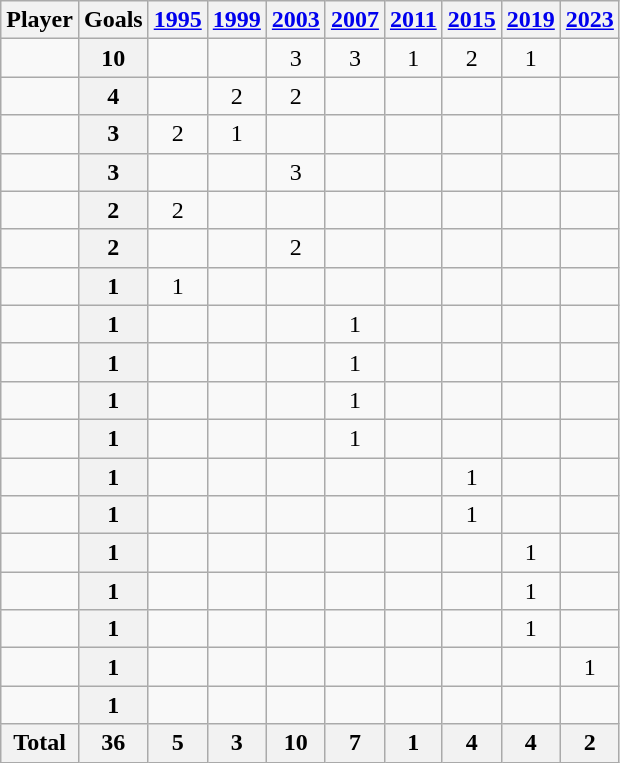<table class="wikitable sortable" style="text-align:center;">
<tr>
<th>Player</th>
<th>Goals</th>
<th><a href='#'>1995</a></th>
<th><a href='#'>1999</a></th>
<th><a href='#'>2003</a></th>
<th><a href='#'>2007</a></th>
<th><a href='#'>2011</a></th>
<th><a href='#'>2015</a></th>
<th><a href='#'>2019</a></th>
<th><a href='#'>2023</a></th>
</tr>
<tr>
<td align="left"></td>
<th>10</th>
<td></td>
<td></td>
<td>3</td>
<td>3</td>
<td>1</td>
<td>2</td>
<td>1</td>
<td></td>
</tr>
<tr>
<td align="left"></td>
<th>4</th>
<td></td>
<td>2</td>
<td>2</td>
<td></td>
<td></td>
<td></td>
<td></td>
<td></td>
</tr>
<tr>
<td align="left"></td>
<th>3</th>
<td>2</td>
<td>1</td>
<td></td>
<td></td>
<td></td>
<td></td>
<td></td>
<td></td>
</tr>
<tr>
<td align="left"></td>
<th>3</th>
<td></td>
<td></td>
<td>3</td>
<td></td>
<td></td>
<td></td>
<td></td>
<td></td>
</tr>
<tr>
<td align="left"></td>
<th>2</th>
<td>2</td>
<td></td>
<td></td>
<td></td>
<td></td>
<td></td>
<td></td>
<td></td>
</tr>
<tr>
<td align="left"></td>
<th>2</th>
<td></td>
<td></td>
<td>2</td>
<td></td>
<td></td>
<td></td>
<td></td>
<td></td>
</tr>
<tr>
<td align="left"></td>
<th>1</th>
<td>1</td>
<td></td>
<td></td>
<td></td>
<td></td>
<td></td>
<td></td>
<td></td>
</tr>
<tr>
<td align="left"></td>
<th>1</th>
<td></td>
<td></td>
<td></td>
<td>1</td>
<td></td>
<td></td>
<td></td>
</tr>
<tr>
<td align="left"></td>
<th>1</th>
<td></td>
<td></td>
<td></td>
<td>1</td>
<td></td>
<td></td>
<td></td>
<td></td>
</tr>
<tr>
<td align="left"></td>
<th>1</th>
<td></td>
<td></td>
<td></td>
<td>1</td>
<td></td>
<td></td>
<td></td>
<td></td>
</tr>
<tr>
<td align="left"></td>
<th>1</th>
<td></td>
<td></td>
<td></td>
<td>1</td>
<td></td>
<td></td>
<td></td>
<td></td>
</tr>
<tr>
<td align="left"></td>
<th>1</th>
<td></td>
<td></td>
<td></td>
<td></td>
<td></td>
<td>1</td>
<td></td>
<td></td>
</tr>
<tr>
<td align="left"></td>
<th>1</th>
<td></td>
<td></td>
<td></td>
<td></td>
<td></td>
<td>1</td>
<td></td>
</tr>
<tr>
<td align="left"></td>
<th>1</th>
<td></td>
<td></td>
<td></td>
<td></td>
<td></td>
<td></td>
<td>1</td>
<td></td>
</tr>
<tr>
<td align="left"></td>
<th>1</th>
<td></td>
<td></td>
<td></td>
<td></td>
<td></td>
<td></td>
<td>1</td>
<td></td>
</tr>
<tr>
<td align="left"></td>
<th>1</th>
<td></td>
<td></td>
<td></td>
<td></td>
<td></td>
<td></td>
<td>1</td>
<td></td>
</tr>
<tr>
<td align="left"></td>
<th>1</th>
<td></td>
<td></td>
<td></td>
<td></td>
<td></td>
<td></td>
<td></td>
<td>1</td>
</tr>
<tr>
<td align="left"></td>
<th>1</th>
<td></td>
<td></td>
<td></td>
<td></td>
<td></td>
<td></td>
<td></td>
<td></td>
</tr>
<tr class="sortbottom">
<th>Total</th>
<th>36</th>
<th>5</th>
<th>3</th>
<th>10</th>
<th>7</th>
<th>1</th>
<th>4</th>
<th>4</th>
<th>2</th>
</tr>
</table>
